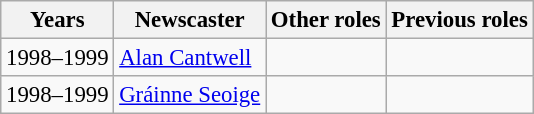<table class="wikitable" style="font-size:95%;">
<tr>
<th>Years</th>
<th>Newscaster</th>
<th>Other roles</th>
<th>Previous roles</th>
</tr>
<tr>
<td>1998–1999</td>
<td><a href='#'>Alan Cantwell</a></td>
<td></td>
<td></td>
</tr>
<tr>
<td>1998–1999</td>
<td><a href='#'>Gráinne Seoige</a></td>
<td></td>
<td></td>
</tr>
</table>
